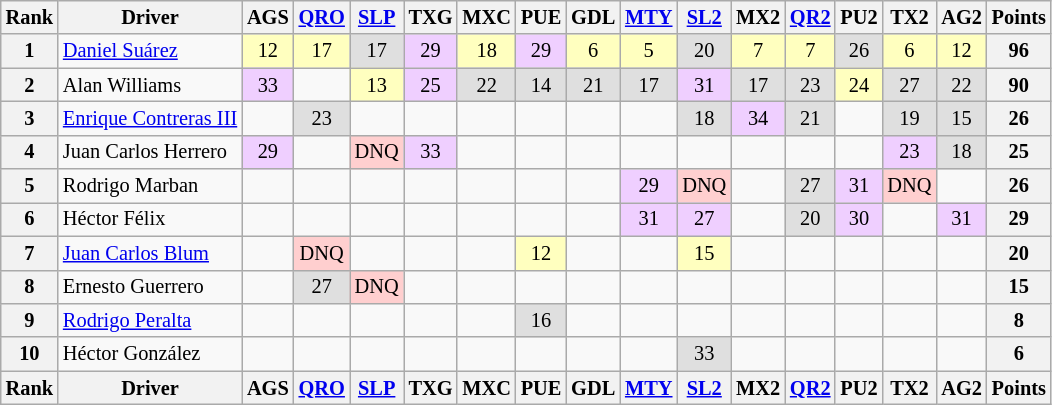<table class="wikitable" style="font-size:85%; text-align:center;">
<tr>
<th>Rank</th>
<th>Driver</th>
<th>AGS</th>
<th><a href='#'>QRO</a></th>
<th><a href='#'>SLP</a></th>
<th>TXG</th>
<th>MXC</th>
<th>PUE</th>
<th>GDL</th>
<th><a href='#'>MTY</a></th>
<th><a href='#'>SL2</a></th>
<th>MX2</th>
<th><a href='#'>QR2</a></th>
<th>PU2</th>
<th>TX2</th>
<th>AG2</th>
<th>Points</th>
</tr>
<tr>
<th>1</th>
<td align="left"><a href='#'>Daniel Suárez</a></td>
<td style="background:#FFFFBF;">12</td>
<td style="background:#FFFFBF;">17</td>
<td style="background:#DFDFDF;">17</td>
<td style="background:#EFCFFF;">29</td>
<td style="background:#FFFFBF;">18</td>
<td style="background:#EFCFFF;">29</td>
<td style="background:#FFFFBF;">6</td>
<td style="background:#FFFFBF;">5</td>
<td style="background:#DFDFDF;">20</td>
<td style="background:#FFFFBF;">7</td>
<td style="background:#FFFFBF;">7</td>
<td style="background:#DFDFDF;">26</td>
<td style="background:#FFFFBF;">6</td>
<td style="background:#FFFFBF;">12</td>
<th>96</th>
</tr>
<tr>
<th>2</th>
<td align="left">Alan Williams</td>
<td style="background:#EFCFFF;">33</td>
<td></td>
<td style="background:#FFFFBF;">13</td>
<td style="background:#EFCFFF;">25</td>
<td style="background:#DFDFDF;">22</td>
<td style="background:#DFDFDF;">14</td>
<td style="background:#DFDFDF;">21</td>
<td style="background:#DFDFDF;">17</td>
<td style="background:#EFCFFF;">31</td>
<td style="background:#DFDFDF;">17</td>
<td style="background:#DFDFDF;">23</td>
<td style="background:#FFFFBF;">24</td>
<td style="background:#DFDFDF;">27</td>
<td style="background:#DFDFDF;">22</td>
<th>90</th>
</tr>
<tr>
<th>3</th>
<td align="left"><a href='#'>Enrique Contreras III</a></td>
<td></td>
<td style="background:#DFDFDF;">23</td>
<td></td>
<td></td>
<td></td>
<td></td>
<td></td>
<td></td>
<td style="background:#DFDFDF;">18</td>
<td style="background:#EFCFFF;">34</td>
<td style="background:#DFDFDF;">21</td>
<td></td>
<td style="background:#DFDFDF;">19</td>
<td style="background:#DFDFDF;">15</td>
<th>26</th>
</tr>
<tr>
<th>4</th>
<td align="left">Juan Carlos Herrero</td>
<td style="background:#EFCFFF;">29</td>
<td></td>
<td style="background:#FFCFCF;">DNQ</td>
<td style="background:#EFCFFF;">33</td>
<td></td>
<td></td>
<td></td>
<td></td>
<td></td>
<td></td>
<td></td>
<td></td>
<td style="background:#EFCFFF;">23</td>
<td style="background:#DFDFDF;">18</td>
<th>25</th>
</tr>
<tr>
<th>5</th>
<td align="left">Rodrigo Marban</td>
<td></td>
<td></td>
<td></td>
<td></td>
<td></td>
<td></td>
<td></td>
<td style="background:#EFCFFF;">29</td>
<td style="background:#FFCFCF;">DNQ</td>
<td></td>
<td style="background:#DFDFDF;">27</td>
<td style="background:#EFCFFF;">31</td>
<td style="background:#FFCFCF;">DNQ</td>
<td></td>
<th>26</th>
</tr>
<tr>
<th>6</th>
<td align="left">Héctor Félix</td>
<td></td>
<td></td>
<td></td>
<td></td>
<td></td>
<td></td>
<td></td>
<td style="background:#EFCFFF;">31</td>
<td style="background:#EFCFFF;">27</td>
<td></td>
<td style="background:#DFDFDF;">20</td>
<td style="background:#EFCFFF;">30</td>
<td></td>
<td style="background:#EFCFFF;">31</td>
<th>29</th>
</tr>
<tr>
<th>7</th>
<td align="left"><a href='#'>Juan Carlos Blum</a></td>
<td></td>
<td style="background:#FFCFCF;">DNQ</td>
<td></td>
<td></td>
<td></td>
<td style="background:#FFFFBF;">12</td>
<td></td>
<td></td>
<td style="background:#FFFFBF;">15</td>
<td></td>
<td></td>
<td></td>
<td></td>
<td></td>
<th>20</th>
</tr>
<tr>
<th>8</th>
<td align="left">Ernesto Guerrero</td>
<td></td>
<td style="background:#DFDFDF;">27</td>
<td style="background:#FFCFCF;">DNQ</td>
<td></td>
<td></td>
<td></td>
<td></td>
<td></td>
<td></td>
<td></td>
<td></td>
<td></td>
<td></td>
<td></td>
<th>15</th>
</tr>
<tr>
<th>9</th>
<td align="left"><a href='#'>Rodrigo Peralta</a></td>
<td></td>
<td></td>
<td></td>
<td></td>
<td></td>
<td style="background:#DFDFDF;">16</td>
<td></td>
<td></td>
<td></td>
<td></td>
<td></td>
<td></td>
<td></td>
<td></td>
<th>8</th>
</tr>
<tr>
<th>10</th>
<td align="left">Héctor González</td>
<td></td>
<td></td>
<td></td>
<td></td>
<td></td>
<td></td>
<td></td>
<td></td>
<td style="background:#DFDFDF;">33</td>
<td></td>
<td></td>
<td></td>
<td></td>
<td></td>
<th>6</th>
</tr>
<tr>
<th>Rank</th>
<th>Driver</th>
<th>AGS</th>
<th><a href='#'>QRO</a></th>
<th><a href='#'>SLP</a></th>
<th>TXG</th>
<th>MXC</th>
<th>PUE</th>
<th>GDL</th>
<th><a href='#'>MTY</a></th>
<th><a href='#'>SL2</a></th>
<th>MX2</th>
<th><a href='#'>QR2</a></th>
<th>PU2</th>
<th>TX2</th>
<th>AG2</th>
<th>Points</th>
</tr>
</table>
